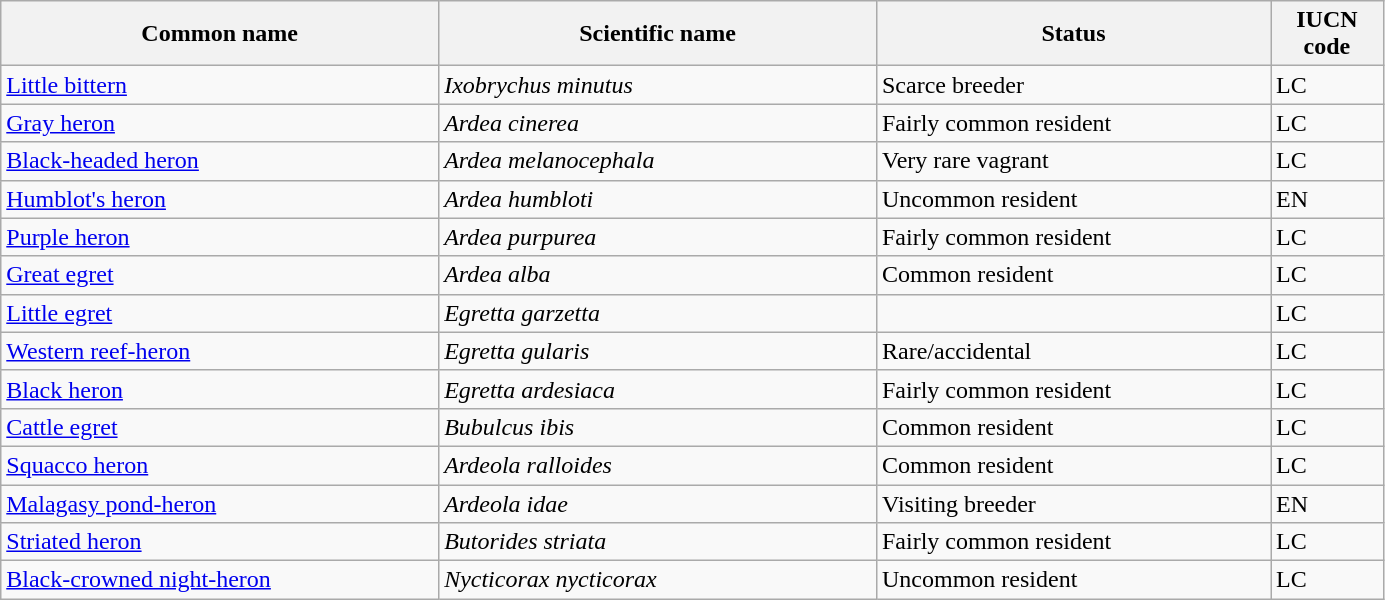<table width=73% class="wikitable sortable">
<tr>
<th width=20%>Common name</th>
<th width=20%>Scientific name</th>
<th width=18%>Status</th>
<th width=5%>IUCN code</th>
</tr>
<tr>
<td><a href='#'>Little bittern</a></td>
<td><em>Ixobrychus minutus</em></td>
<td>Scarce breeder</td>
<td>LC</td>
</tr>
<tr>
<td><a href='#'>Gray heron</a></td>
<td><em>Ardea cinerea</em></td>
<td>Fairly common resident</td>
<td>LC</td>
</tr>
<tr>
<td><a href='#'>Black-headed heron</a></td>
<td><em>Ardea melanocephala</em></td>
<td>Very rare vagrant</td>
<td>LC</td>
</tr>
<tr>
<td><a href='#'>Humblot's heron</a></td>
<td><em>Ardea humbloti</em></td>
<td>Uncommon resident</td>
<td>EN</td>
</tr>
<tr>
<td><a href='#'>Purple heron</a></td>
<td><em>Ardea purpurea</em></td>
<td>Fairly common resident</td>
<td>LC</td>
</tr>
<tr>
<td><a href='#'>Great egret</a></td>
<td><em>Ardea alba</em></td>
<td>Common resident</td>
<td>LC</td>
</tr>
<tr>
<td><a href='#'>Little egret</a></td>
<td><em>Egretta garzetta</em></td>
<td></td>
<td>LC</td>
</tr>
<tr>
<td><a href='#'>Western reef-heron</a></td>
<td><em>Egretta gularis</em></td>
<td>Rare/accidental</td>
<td>LC</td>
</tr>
<tr>
<td><a href='#'>Black heron</a></td>
<td><em>Egretta ardesiaca</em></td>
<td>Fairly common resident</td>
<td>LC</td>
</tr>
<tr>
<td><a href='#'>Cattle egret</a></td>
<td><em>Bubulcus ibis</em></td>
<td>Common resident</td>
<td>LC</td>
</tr>
<tr>
<td><a href='#'>Squacco heron</a></td>
<td><em>Ardeola ralloides</em></td>
<td>Common resident</td>
<td>LC</td>
</tr>
<tr>
<td><a href='#'>Malagasy pond-heron</a></td>
<td><em>Ardeola idae</em></td>
<td>Visiting breeder</td>
<td>EN</td>
</tr>
<tr>
<td><a href='#'>Striated heron</a></td>
<td><em>Butorides striata</em></td>
<td>Fairly common resident</td>
<td>LC</td>
</tr>
<tr>
<td><a href='#'>Black-crowned night-heron</a></td>
<td><em>Nycticorax nycticorax</em></td>
<td>Uncommon resident</td>
<td>LC</td>
</tr>
</table>
